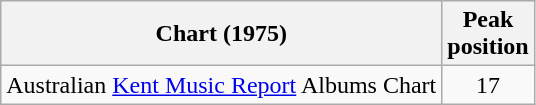<table class="wikitable">
<tr>
<th>Chart (1975)</th>
<th>Peak<br>position</th>
</tr>
<tr>
<td>Australian <a href='#'>Kent Music Report</a> Albums Chart</td>
<td align="center">17</td>
</tr>
</table>
